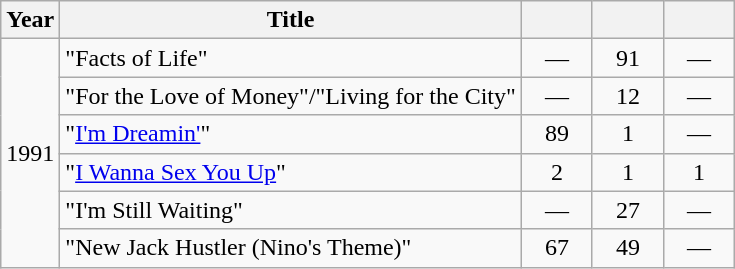<table class="wikitable">
<tr>
<th>Year</th>
<th>Title</th>
<th width="40"></th>
<th width="40"></th>
<th width="40"></th>
</tr>
<tr>
<td rowspan="6">1991</td>
<td>"Facts of Life"</td>
<td align="center">—</td>
<td align="center">91</td>
<td align="center">—</td>
</tr>
<tr>
<td>"For the Love of Money"/"Living for the City"</td>
<td align="center">—</td>
<td align="center">12</td>
<td align="center">—</td>
</tr>
<tr>
<td>"<a href='#'>I'm Dreamin'</a>"</td>
<td align="center">89</td>
<td align="center">1</td>
<td align="center">—</td>
</tr>
<tr>
<td>"<a href='#'>I Wanna Sex You Up</a>"</td>
<td align="center">2</td>
<td align="center">1</td>
<td align="center">1</td>
</tr>
<tr>
<td>"I'm Still Waiting"</td>
<td align="center">—</td>
<td align="center">27</td>
<td align="center">—</td>
</tr>
<tr>
<td>"New Jack Hustler (Nino's Theme)"</td>
<td align="center">67</td>
<td align="center">49</td>
<td align="center">—</td>
</tr>
</table>
